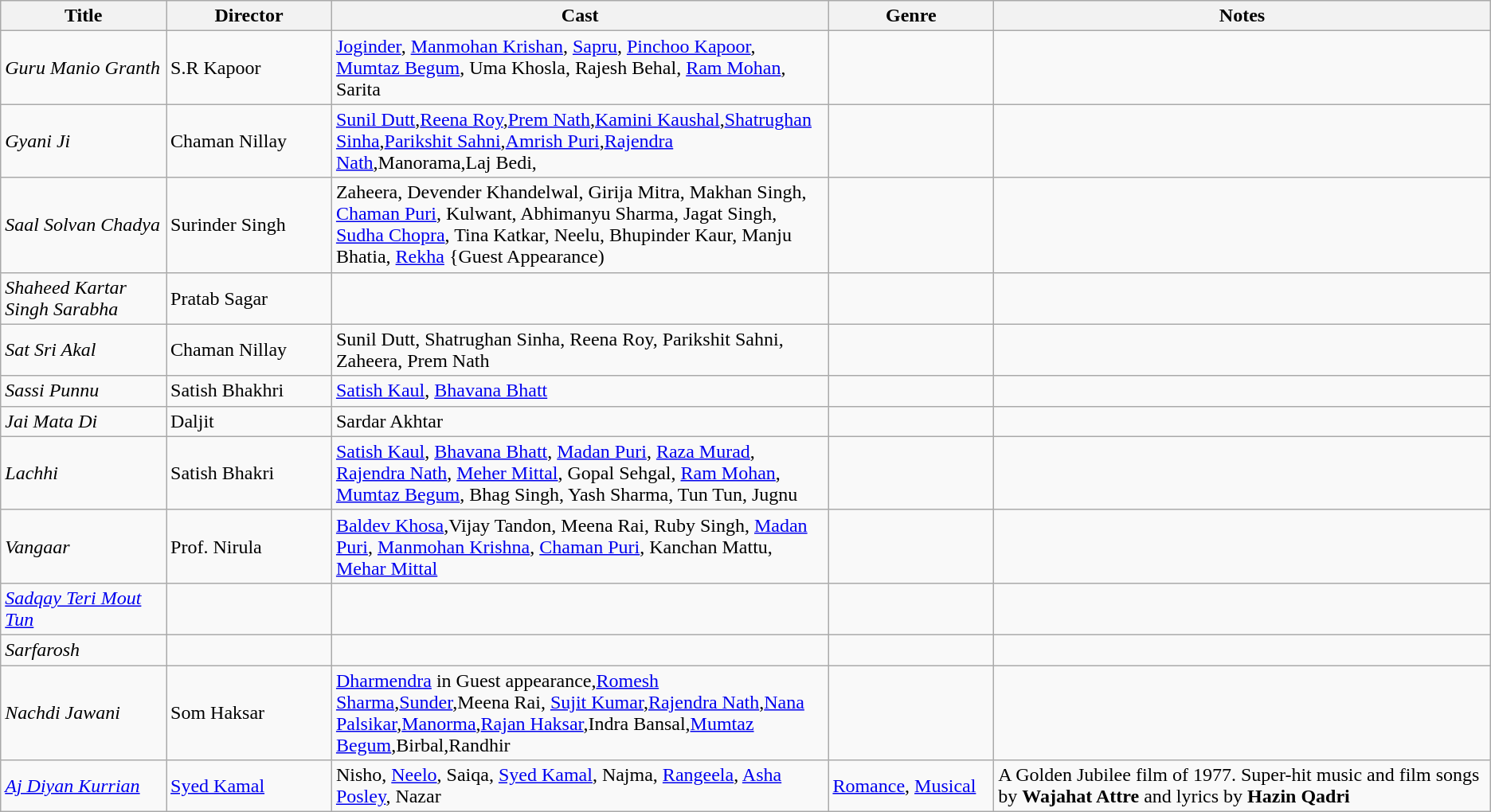<table class="wikitable">
<tr>
<th width=10%>Title</th>
<th width=10%>Director</th>
<th width=30%>Cast</th>
<th width=10%>Genre</th>
<th width=30%>Notes</th>
</tr>
<tr>
<td><em>Guru Manio Granth</em></td>
<td>S.R Kapoor</td>
<td><a href='#'>Joginder</a>, <a href='#'>Manmohan Krishan</a>, <a href='#'>Sapru</a>, <a href='#'>Pinchoo Kapoor</a>, <a href='#'>Mumtaz Begum</a>, Uma Khosla, Rajesh Behal, <a href='#'>Ram Mohan</a>, Sarita</td>
<td></td>
<td></td>
</tr>
<tr>
<td><em>Gyani Ji</em></td>
<td>Chaman Nillay</td>
<td><a href='#'>Sunil Dutt</a>,<a href='#'>Reena Roy</a>,<a href='#'>Prem Nath</a>,<a href='#'>Kamini Kaushal</a>,<a href='#'>Shatrughan Sinha</a>,<a href='#'>Parikshit Sahni</a>,<a href='#'>Amrish Puri</a>,<a href='#'>Rajendra Nath</a>,Manorama,Laj Bedi,</td>
<td></td>
</tr>
<tr>
<td><em>Saal Solvan Chadya</em></td>
<td>Surinder Singh</td>
<td>Zaheera, Devender Khandelwal, Girija Mitra, Makhan Singh, <a href='#'>Chaman Puri</a>, Kulwant, Abhimanyu Sharma, Jagat Singh, <a href='#'>Sudha Chopra</a>, Tina Katkar, Neelu, Bhupinder Kaur, Manju Bhatia, <a href='#'>Rekha</a> {Guest Appearance)</td>
<td></td>
<td></td>
</tr>
<tr>
<td><em>Shaheed Kartar Singh Sarabha</em></td>
<td>Pratab Sagar</td>
<td></td>
<td></td>
<td></td>
</tr>
<tr>
<td><em>Sat Sri Akal</em></td>
<td>Chaman Nillay</td>
<td>Sunil Dutt, Shatrughan Sinha, Reena Roy, Parikshit Sahni, Zaheera, Prem Nath</td>
<td></td>
<td></td>
</tr>
<tr>
<td><em>Sassi Punnu</em></td>
<td>Satish Bhakhri</td>
<td><a href='#'>Satish Kaul</a>, <a href='#'>Bhavana Bhatt</a></td>
<td></td>
<td></td>
</tr>
<tr>
<td><em>Jai Mata Di</em></td>
<td>Daljit</td>
<td>Sardar Akhtar</td>
<td></td>
<td></td>
</tr>
<tr>
<td><em>Lachhi</em></td>
<td>Satish Bhakri</td>
<td><a href='#'>Satish Kaul</a>, <a href='#'>Bhavana Bhatt</a>, <a href='#'>Madan Puri</a>, <a href='#'>Raza Murad</a>, <a href='#'>Rajendra Nath</a>, <a href='#'>Meher Mittal</a>, Gopal Sehgal, <a href='#'>Ram Mohan</a>, <a href='#'>Mumtaz Begum</a>, Bhag Singh, Yash Sharma, Tun Tun, Jugnu</td>
<td></td>
<td></td>
</tr>
<tr>
<td><em>Vangaar</em></td>
<td>Prof. Nirula</td>
<td><a href='#'>Baldev Khosa</a>,Vijay Tandon, Meena Rai, Ruby Singh, <a href='#'>Madan Puri</a>, <a href='#'>Manmohan Krishna</a>, <a href='#'>Chaman Puri</a>, Kanchan Mattu, <a href='#'>Mehar Mittal</a></td>
<td></td>
<td></td>
</tr>
<tr>
<td><em><a href='#'>Sadqay Teri Mout Tun</a></em></td>
<td></td>
<td></td>
<td></td>
<td></td>
</tr>
<tr>
<td><em>Sarfarosh</em></td>
<td></td>
<td></td>
<td></td>
<td></td>
</tr>
<tr>
<td><em>Nachdi Jawani</em></td>
<td>Som Haksar</td>
<td><a href='#'>Dharmendra</a> in Guest appearance,<a href='#'>Romesh Sharma</a>,<a href='#'>Sunder</a>,Meena Rai, <a href='#'>Sujit Kumar</a>,<a href='#'>Rajendra Nath</a>,<a href='#'>Nana Palsikar</a>,<a href='#'>Manorma</a>,<a href='#'>Rajan Haksar</a>,Indra Bansal,<a href='#'>Mumtaz Begum</a>,Birbal,Randhir</td>
<td></td>
<td></td>
</tr>
<tr>
<td><em><a href='#'>Aj Diyan Kurrian</a></em></td>
<td><a href='#'>Syed Kamal</a></td>
<td>Nisho, <a href='#'>Neelo</a>, Saiqa, <a href='#'>Syed Kamal</a>, Najma, <a href='#'>Rangeela</a>, <a href='#'>Asha Posley</a>, Nazar</td>
<td><a href='#'>Romance</a>, <a href='#'>Musical</a></td>
<td>A Golden Jubilee film of 1977. Super-hit music and film songs by <strong>Wajahat Attre</strong> and lyrics by <strong>Hazin Qadri</strong></td>
</tr>
</table>
